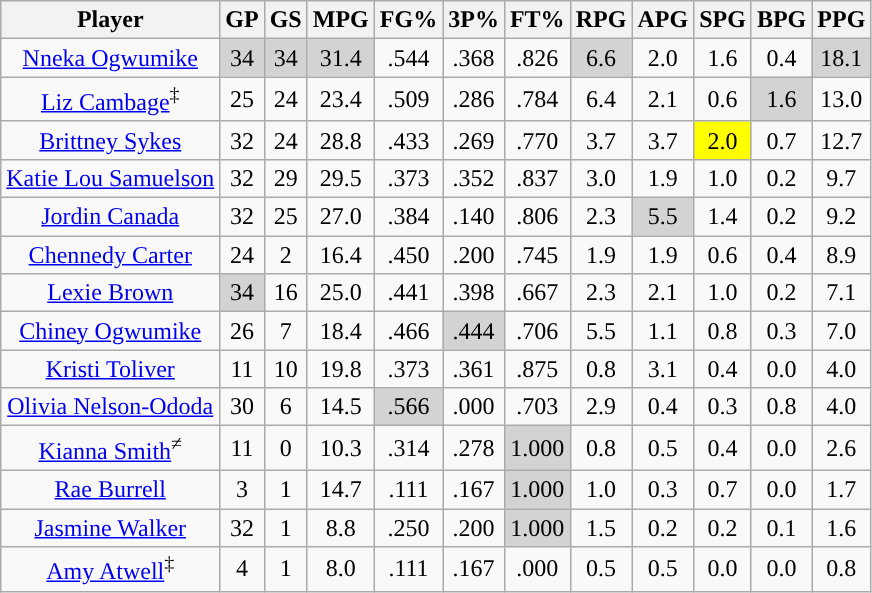<table class="wikitable sortable" style="text-align:center">
<tr>
<th>Player</th>
<th>GP</th>
<th>GS</th>
<th>MPG</th>
<th>FG%</th>
<th>3P%</th>
<th>FT%</th>
<th>RPG</th>
<th>APG</th>
<th>SPG</th>
<th>BPG</th>
<th>PPG</th>
</tr>
<tr>
<td><a href='#'>Nneka Ogwumike</a></td>
<td style="background:#D3D3D3;">34</td>
<td style="background:#D3D3D3;">34</td>
<td style="background:#D3D3D3;">31.4</td>
<td>.544</td>
<td>.368</td>
<td>.826</td>
<td style="background:#D3D3D3;">6.6</td>
<td>2.0</td>
<td>1.6</td>
<td>0.4</td>
<td style="background:#D3D3D3;">18.1</td>
</tr>
<tr>
<td><a href='#'>Liz Cambage</a><sup>‡</sup></td>
<td>25</td>
<td>24</td>
<td>23.4</td>
<td>.509</td>
<td>.286</td>
<td>.784</td>
<td>6.4</td>
<td>2.1</td>
<td>0.6</td>
<td style="background:#D3D3D3;">1.6</td>
<td>13.0</td>
</tr>
<tr>
<td><a href='#'>Brittney Sykes</a></td>
<td>32</td>
<td>24</td>
<td>28.8</td>
<td>.433</td>
<td>.269</td>
<td>.770</td>
<td>3.7</td>
<td>3.7</td>
<td style="background:yellow;">2.0</td>
<td>0.7</td>
<td>12.7</td>
</tr>
<tr>
<td><a href='#'>Katie Lou Samuelson</a></td>
<td>32</td>
<td>29</td>
<td>29.5</td>
<td>.373</td>
<td>.352</td>
<td>.837</td>
<td>3.0</td>
<td>1.9</td>
<td>1.0</td>
<td>0.2</td>
<td>9.7</td>
</tr>
<tr>
<td><a href='#'>Jordin Canada</a></td>
<td>32</td>
<td>25</td>
<td>27.0</td>
<td>.384</td>
<td>.140</td>
<td>.806</td>
<td>2.3</td>
<td style="background:#D3D3D3;">5.5</td>
<td>1.4</td>
<td>0.2</td>
<td>9.2</td>
</tr>
<tr>
<td><a href='#'>Chennedy Carter</a></td>
<td>24</td>
<td>2</td>
<td>16.4</td>
<td>.450</td>
<td>.200</td>
<td>.745</td>
<td>1.9</td>
<td>1.9</td>
<td>0.6</td>
<td>0.4</td>
<td>8.9</td>
</tr>
<tr>
<td><a href='#'>Lexie Brown</a></td>
<td style="background:#D3D3D3;">34</td>
<td>16</td>
<td>25.0</td>
<td>.441</td>
<td>.398</td>
<td>.667</td>
<td>2.3</td>
<td>2.1</td>
<td>1.0</td>
<td>0.2</td>
<td>7.1</td>
</tr>
<tr>
<td><a href='#'>Chiney Ogwumike</a></td>
<td>26</td>
<td>7</td>
<td>18.4</td>
<td>.466</td>
<td style="background:#D3D3D3;">.444</td>
<td>.706</td>
<td>5.5</td>
<td>1.1</td>
<td>0.8</td>
<td>0.3</td>
<td>7.0</td>
</tr>
<tr>
<td><a href='#'>Kristi Toliver</a></td>
<td>11</td>
<td>10</td>
<td>19.8</td>
<td>.373</td>
<td>.361</td>
<td>.875</td>
<td>0.8</td>
<td>3.1</td>
<td>0.4</td>
<td>0.0</td>
<td>4.0</td>
</tr>
<tr>
<td><a href='#'>Olivia Nelson-Ododa</a></td>
<td>30</td>
<td>6</td>
<td>14.5</td>
<td style="background:#D3D3D3;">.566</td>
<td>.000</td>
<td>.703</td>
<td>2.9</td>
<td>0.4</td>
<td>0.3</td>
<td>0.8</td>
<td>4.0</td>
</tr>
<tr>
<td><a href='#'>Kianna Smith</a><sup>≠</sup></td>
<td>11</td>
<td>0</td>
<td>10.3</td>
<td>.314</td>
<td>.278</td>
<td style="background:#D3D3D3;">1.000</td>
<td>0.8</td>
<td>0.5</td>
<td>0.4</td>
<td>0.0</td>
<td>2.6</td>
</tr>
<tr>
<td><a href='#'>Rae Burrell</a></td>
<td>3</td>
<td>1</td>
<td>14.7</td>
<td>.111</td>
<td>.167</td>
<td style="background:#D3D3D3;">1.000</td>
<td>1.0</td>
<td>0.3</td>
<td>0.7</td>
<td>0.0</td>
<td>1.7</td>
</tr>
<tr>
<td><a href='#'>Jasmine Walker</a></td>
<td>32</td>
<td>1</td>
<td>8.8</td>
<td>.250</td>
<td>.200</td>
<td style="background:#D3D3D3;">1.000</td>
<td>1.5</td>
<td>0.2</td>
<td>0.2</td>
<td>0.1</td>
<td>1.6</td>
</tr>
<tr>
<td><a href='#'>Amy Atwell</a><sup>‡</sup></td>
<td>4</td>
<td>1</td>
<td>8.0</td>
<td>.111</td>
<td>.167</td>
<td>.000</td>
<td>0.5</td>
<td>0.5</td>
<td>0.0</td>
<td>0.0</td>
<td>0.8</td>
</tr>
</table>
